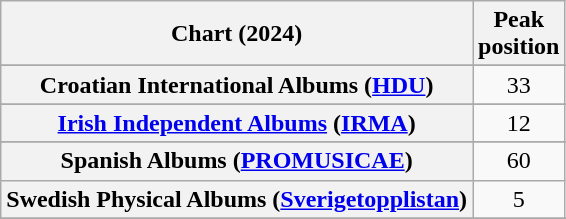<table class="wikitable sortable plainrowheaders" style="text-align:center">
<tr>
<th scope="col">Chart (2024)</th>
<th scope="col">Peak<br>position</th>
</tr>
<tr>
</tr>
<tr>
</tr>
<tr>
</tr>
<tr>
<th scope="row">Croatian International Albums (<a href='#'>HDU</a>)</th>
<td>33</td>
</tr>
<tr>
</tr>
<tr>
<th scope="row"><a href='#'>Irish Independent Albums</a> (<a href='#'>IRMA</a>)</th>
<td>12</td>
</tr>
<tr>
</tr>
<tr>
</tr>
<tr>
<th scope="row">Spanish Albums (<a href='#'>PROMUSICAE</a>)</th>
<td>60</td>
</tr>
<tr>
<th scope="row">Swedish Physical Albums (<a href='#'>Sverigetopplistan</a>)</th>
<td>5</td>
</tr>
<tr>
</tr>
<tr>
</tr>
<tr>
</tr>
<tr>
</tr>
<tr>
</tr>
</table>
